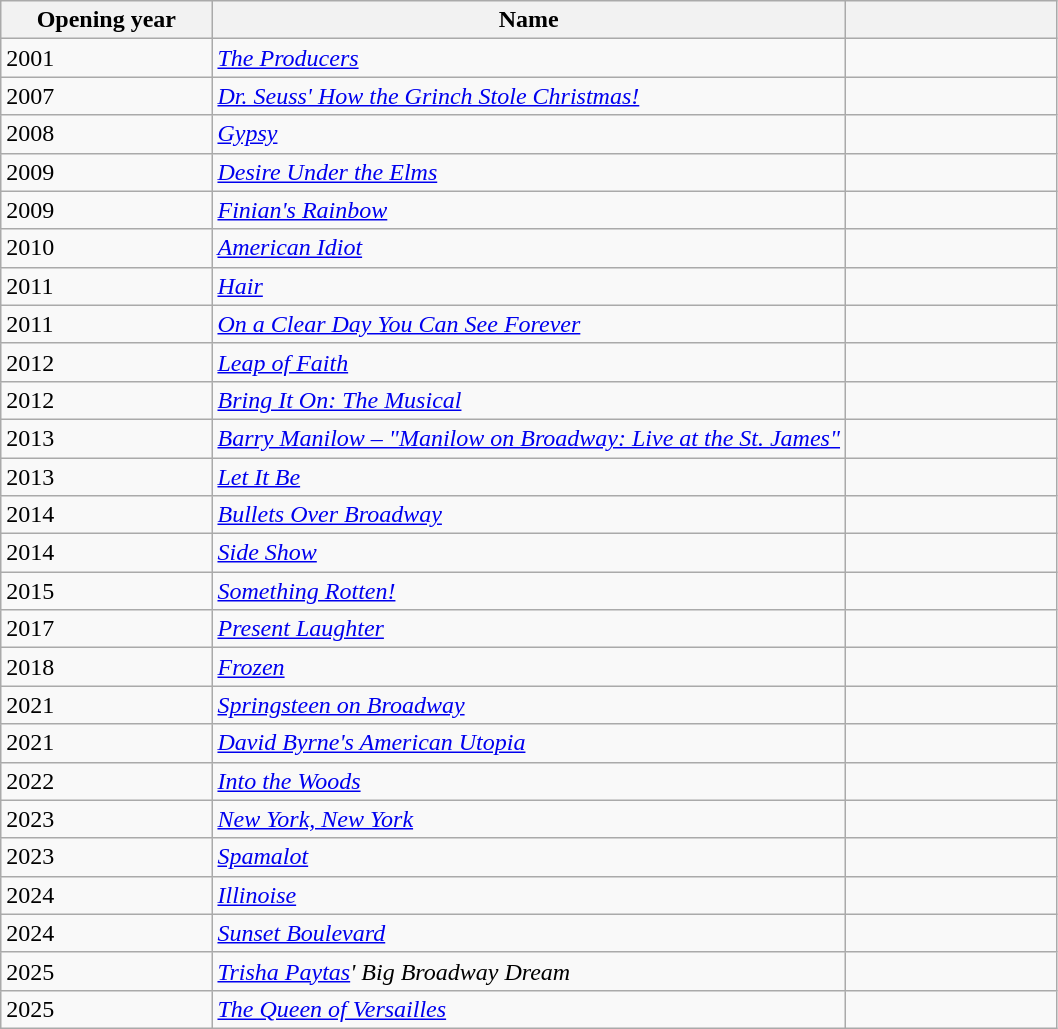<table class="wikitable sortable collapsible">
<tr>
<th width=20% scope="col">Opening year</th>
<th width=60% scope="col">Name</th>
<th width=20% scope="col" class="unsortable"></th>
</tr>
<tr>
<td>2001</td>
<td><em><a href='#'>The Producers</a></em></td>
<td></td>
</tr>
<tr>
<td>2007</td>
<td><em><a href='#'>Dr. Seuss' How the Grinch Stole Christmas!</a></em></td>
<td></td>
</tr>
<tr>
<td>2008</td>
<td><em><a href='#'>Gypsy</a></em></td>
<td></td>
</tr>
<tr>
<td>2009</td>
<td><em><a href='#'>Desire Under the Elms</a></em></td>
<td></td>
</tr>
<tr>
<td>2009</td>
<td><em><a href='#'>Finian's Rainbow</a></em></td>
<td></td>
</tr>
<tr>
<td>2010</td>
<td><em><a href='#'>American Idiot</a></em></td>
<td></td>
</tr>
<tr>
<td>2011</td>
<td><em><a href='#'>Hair</a></em></td>
<td></td>
</tr>
<tr>
<td>2011</td>
<td><em><a href='#'>On a Clear Day You Can See Forever</a></em></td>
<td></td>
</tr>
<tr>
<td>2012</td>
<td><em><a href='#'>Leap of Faith</a></em></td>
<td></td>
</tr>
<tr>
<td>2012</td>
<td><em><a href='#'>Bring It On: The Musical</a></em></td>
<td></td>
</tr>
<tr>
<td>2013</td>
<td><em><a href='#'>Barry Manilow – "Manilow on Broadway: Live at the St. James"</a></em></td>
<td></td>
</tr>
<tr>
<td>2013</td>
<td><em><a href='#'>Let It Be</a></em></td>
<td></td>
</tr>
<tr>
<td>2014</td>
<td><em><a href='#'>Bullets Over Broadway</a></em></td>
<td></td>
</tr>
<tr>
<td>2014</td>
<td><em><a href='#'>Side Show</a></em></td>
<td></td>
</tr>
<tr>
<td>2015</td>
<td><em><a href='#'>Something Rotten!</a></em></td>
<td></td>
</tr>
<tr>
<td>2017</td>
<td><em><a href='#'>Present Laughter</a></em></td>
<td></td>
</tr>
<tr>
<td>2018</td>
<td><em><a href='#'>Frozen</a></em></td>
<td></td>
</tr>
<tr>
<td>2021</td>
<td><em><a href='#'>Springsteen on Broadway</a></em></td>
<td></td>
</tr>
<tr>
<td>2021</td>
<td><em><a href='#'>David Byrne's American Utopia</a></em></td>
<td></td>
</tr>
<tr>
<td>2022</td>
<td><em><a href='#'>Into the Woods</a></em></td>
<td></td>
</tr>
<tr>
<td>2023</td>
<td><em><a href='#'>New York, New York</a></em></td>
<td></td>
</tr>
<tr>
<td>2023</td>
<td><em><a href='#'>Spamalot</a></em></td>
<td></td>
</tr>
<tr>
<td>2024</td>
<td><em><a href='#'>Illinoise</a></em></td>
<td></td>
</tr>
<tr>
<td>2024</td>
<td><em><a href='#'>Sunset Boulevard</a></em></td>
<td></td>
</tr>
<tr>
<td>2025</td>
<td><em><a href='#'>Trisha Paytas</a>' Big Broadway Dream</em></td>
<td></td>
</tr>
<tr>
<td>2025</td>
<td><em><a href='#'>The Queen of Versailles</a></em></td>
<td></td>
</tr>
</table>
